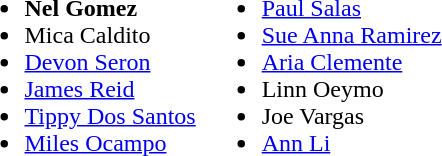<table>
<tr>
<td><br><ul><li><strong>Nel Gomez</strong></li><li>Mica Caldito</li><li><a href='#'>Devon Seron</a></li><li><a href='#'>James Reid</a></li><li><a href='#'>Tippy Dos Santos</a></li><li><a href='#'>Miles Ocampo</a></li></ul></td>
<td><br><ul><li><a href='#'>Paul Salas</a></li><li><a href='#'>Sue Anna Ramirez</a></li><li><a href='#'>Aria Clemente</a></li><li>Linn Oeymo</li><li>Joe Vargas</li><li><a href='#'>Ann Li</a></li></ul></td>
</tr>
</table>
